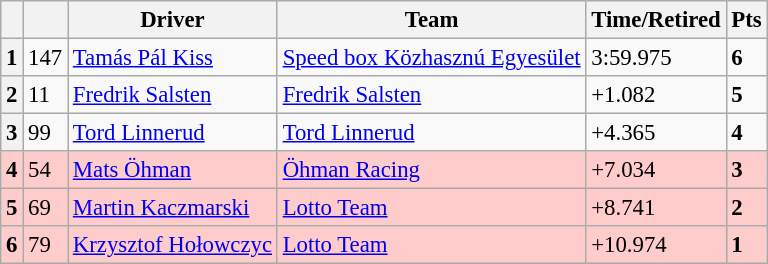<table class=wikitable style="font-size:95%">
<tr>
<th></th>
<th></th>
<th>Driver</th>
<th>Team</th>
<th>Time/Retired</th>
<th>Pts</th>
</tr>
<tr>
<th>1</th>
<td>147</td>
<td> <a href='#'>Tamás Pál Kiss</a></td>
<td><a href='#'>Speed box Közhasznú Egyesület</a></td>
<td>3:59.975</td>
<td><strong>6</strong></td>
</tr>
<tr>
<th>2</th>
<td>11</td>
<td> <a href='#'>Fredrik Salsten</a></td>
<td><a href='#'>Fredrik Salsten</a></td>
<td>+1.082</td>
<td><strong>5</strong></td>
</tr>
<tr>
<th>3</th>
<td>99</td>
<td> <a href='#'>Tord Linnerud</a></td>
<td><a href='#'>Tord Linnerud</a></td>
<td>+4.365</td>
<td><strong>4</strong></td>
</tr>
<tr>
<th style="background:#ffcccc;">4</th>
<td style="background:#ffcccc;">54</td>
<td style="background:#ffcccc;"> <a href='#'>Mats Öhman</a></td>
<td style="background:#ffcccc;"><a href='#'>Öhman Racing</a></td>
<td style="background:#ffcccc;">+7.034</td>
<td style="background:#ffcccc;"><strong>3</strong></td>
</tr>
<tr>
<th style="background:#ffcccc;">5</th>
<td style="background:#ffcccc;">69</td>
<td style="background:#ffcccc;"> <a href='#'>Martin Kaczmarski</a></td>
<td style="background:#ffcccc;"><a href='#'>Lotto Team</a></td>
<td style="background:#ffcccc;">+8.741</td>
<td style="background:#ffcccc;"><strong>2</strong></td>
</tr>
<tr>
<th style="background:#ffcccc;">6</th>
<td style="background:#ffcccc;">79</td>
<td style="background:#ffcccc;"> <a href='#'>Krzysztof Hołowczyc</a></td>
<td style="background:#ffcccc;"><a href='#'>Lotto Team</a></td>
<td style="background:#ffcccc;">+10.974</td>
<td style="background:#ffcccc;"><strong>1</strong></td>
</tr>
</table>
